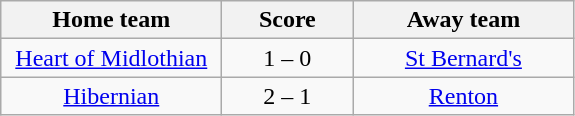<table class="wikitable" style="text-align: center">
<tr>
<th width=140>Home team</th>
<th width=80>Score</th>
<th width=140>Away team</th>
</tr>
<tr>
<td><a href='#'>Heart of Midlothian</a></td>
<td>1 – 0</td>
<td><a href='#'>St Bernard's</a></td>
</tr>
<tr>
<td><a href='#'>Hibernian</a></td>
<td>2 – 1</td>
<td><a href='#'>Renton</a></td>
</tr>
</table>
